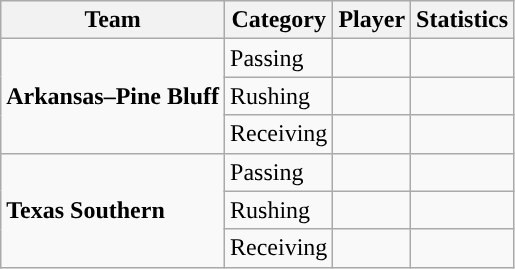<table class="wikitable" style="float: left;">
<tr>
<th>Team</th>
<th>Category</th>
<th>Player</th>
<th>Statistics</th>
</tr>
<tr>
<td rowspan=3><strong>Arkansas–Pine Bluff</strong></td>
<td>Passing</td>
<td> </td>
<td> </td>
</tr>
<tr>
<td>Rushing</td>
<td> </td>
<td> </td>
</tr>
<tr>
<td>Receiving</td>
<td> </td>
<td> </td>
</tr>
<tr>
<td rowspan=3><strong>Texas Southern</strong></td>
<td>Passing</td>
<td> </td>
<td> </td>
</tr>
<tr>
<td>Rushing</td>
<td> </td>
<td> </td>
</tr>
<tr>
<td>Receiving</td>
<td> </td>
<td> </td>
</tr>
</table>
